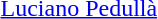<table>
<tr>
<th></th>
<td> <a href='#'>Luciano Pedullà</a></td>
</tr>
<tr>
<th></th>
<td></td>
</tr>
<tr>
<th></th>
</tr>
<tr>
<th></th>
<td></td>
</tr>
</table>
